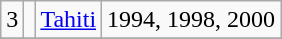<table class="wikitable">
<tr>
<td>3</td>
<td></td>
<td> <a href='#'>Tahiti</a></td>
<td>1994, 1998, 2000</td>
</tr>
<tr>
</tr>
</table>
